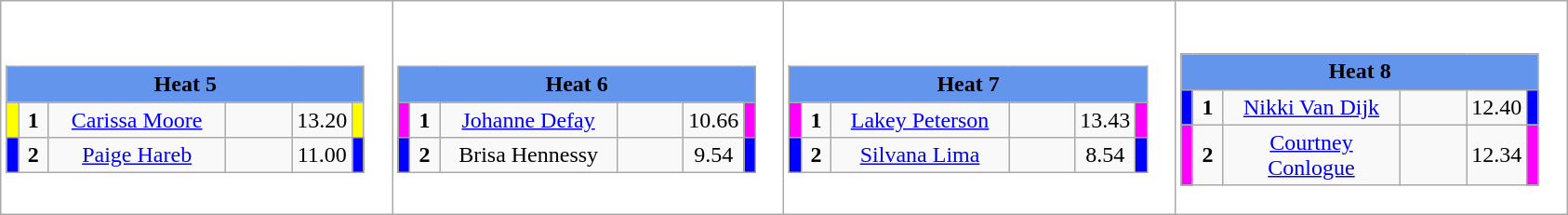<table class="wikitable" style="background:#fff;">
<tr>
<td><div><br><table class="wikitable">
<tr>
<td colspan="6"  style="text-align:center; background:#6495ed;"><strong>Heat 5</strong></td>
</tr>
<tr>
<td style="width:01px; background: #ff0;"></td>
<td style="width:14px; text-align:center;"><strong>1</strong></td>
<td style="width:120px; text-align:center;"><a href='#'>Carissa Moore</a></td>
<td style="width:40px; text-align:center;"></td>
<td style="width:20px; text-align:center;">13.20</td>
<td style="width:01px; background: #ff0;"></td>
</tr>
<tr>
<td style="width:01px; background: #00f;"></td>
<td style="width:14px; text-align:center;"><strong>2</strong></td>
<td style="width:120px; text-align:center;"><a href='#'>Paige Hareb</a></td>
<td style="width:40px; text-align:center;"></td>
<td style="width:20px; text-align:center;">11.00</td>
<td style="width:01px; background: #00f;"></td>
</tr>
</table>
</div></td>
<td><div><br><table class="wikitable">
<tr>
<td colspan="6"  style="text-align:center; background:#6495ed;"><strong>Heat 6</strong></td>
</tr>
<tr>
<td style="width:01px; background: fuchsia"></td>
<td style="width:14px; text-align:center;"><strong>1</strong></td>
<td style="width:120px; text-align:center;"><a href='#'>Johanne Defay</a></td>
<td style="width:40px; text-align:center;"></td>
<td style="width:20px; text-align:center;">10.66</td>
<td style="width:01px; background: fuchsia"></td>
</tr>
<tr>
<td style="width:01px; background: #00f;"></td>
<td style="width:14px; text-align:center;"><strong>2</strong></td>
<td style="width:120px; text-align:center;">Brisa Hennessy</td>
<td style="width:40px; text-align:center;"></td>
<td style="width:20px; text-align:center;">9.54</td>
<td style="width:01px; background: #00f;"></td>
</tr>
</table>
</div></td>
<td><div><br><table class="wikitable">
<tr>
<td colspan="6"  style="text-align:center; background:#6495ed;"><strong>Heat 7</strong></td>
</tr>
<tr>
<td style="width:01px; background: fuchsia"></td>
<td style="width:14px; text-align:center;"><strong>1</strong></td>
<td style="width:120px; text-align:center;"><a href='#'>Lakey Peterson</a></td>
<td style="width:40px; text-align:center;"></td>
<td style="width:20px; text-align:center;">13.43</td>
<td style="width:01px; background: fuchsia"></td>
</tr>
<tr>
<td style="width:01px; background: #00f;"></td>
<td style="width:14px; text-align:center;"><strong>2</strong></td>
<td style="width:120px; text-align:center;"><a href='#'>Silvana Lima</a></td>
<td style="width:40px; text-align:center;"></td>
<td style="width:20px; text-align:center;">8.54</td>
<td style="width:01px; background: #00f;"></td>
</tr>
</table>
</div></td>
<td><div><br><table class="wikitable">
<tr>
<td colspan="6"  style="text-align:center; background:#6495ed;"><strong>Heat 8</strong></td>
</tr>
<tr>
<td style="width:01px; background: #00f;"></td>
<td style="width:14px; text-align:center;"><strong>1</strong></td>
<td style="width:120px; text-align:center;"><a href='#'>Nikki Van Dijk</a></td>
<td style="width:40px; text-align:center;"></td>
<td style="width:20px; text-align:center;">12.40</td>
<td style="width:01px; background: #00f;"></td>
</tr>
<tr>
<td style="width:01px; background: fuchsia"></td>
<td style="width:14px; text-align:center;"><strong>2</strong></td>
<td style="width:120px; text-align:center;"><a href='#'>Courtney Conlogue</a></td>
<td style="width:40px; text-align:center;"></td>
<td style="width:20px; text-align:center;">12.34</td>
<td style="width:01px; background: fuchsia"></td>
</tr>
</table>
</div></td>
</tr>
</table>
